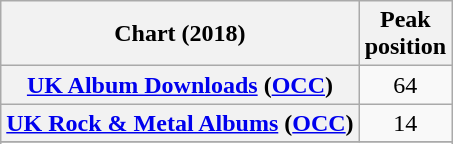<table class="wikitable sortable plainrowheaders" style="text-align:center">
<tr>
<th scope="col">Chart (2018)</th>
<th scope="col">Peak<br> position</th>
</tr>
<tr>
<th scope="row"><a href='#'>UK Album Downloads</a> (<a href='#'>OCC</a>)</th>
<td>64</td>
</tr>
<tr>
<th scope="row"><a href='#'>UK Rock & Metal Albums</a> (<a href='#'>OCC</a>)</th>
<td>14</td>
</tr>
<tr>
</tr>
<tr>
</tr>
<tr>
</tr>
</table>
